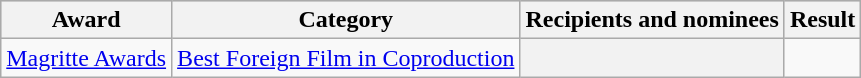<table class="wikitable plainrowheaders sortable">
<tr style="background:#ccc; text-align:center;">
<th scope=col>Award</th>
<th scope=col>Category</th>
<th scope=col>Recipients and nominees</th>
<th scope=col>Result</th>
</tr>
<tr>
<td><a href='#'>Magritte Awards</a></td>
<td><a href='#'>Best Foreign Film in Coproduction</a></td>
<th></th>
<td></td>
</tr>
</table>
